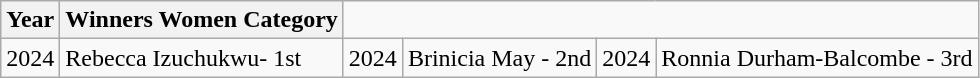<table class="wikitable">
<tr>
<th>Year</th>
<th>Winners Women Category</th>
</tr>
<tr>
<td>2024</td>
<td>Rebecca Izuchukwu- 1st</td>
<td>2024</td>
<td>Brinicia May - 2nd</td>
<td>2024</td>
<td>Ronnia Durham-Balcombe - 3rd</td>
</tr>
</table>
